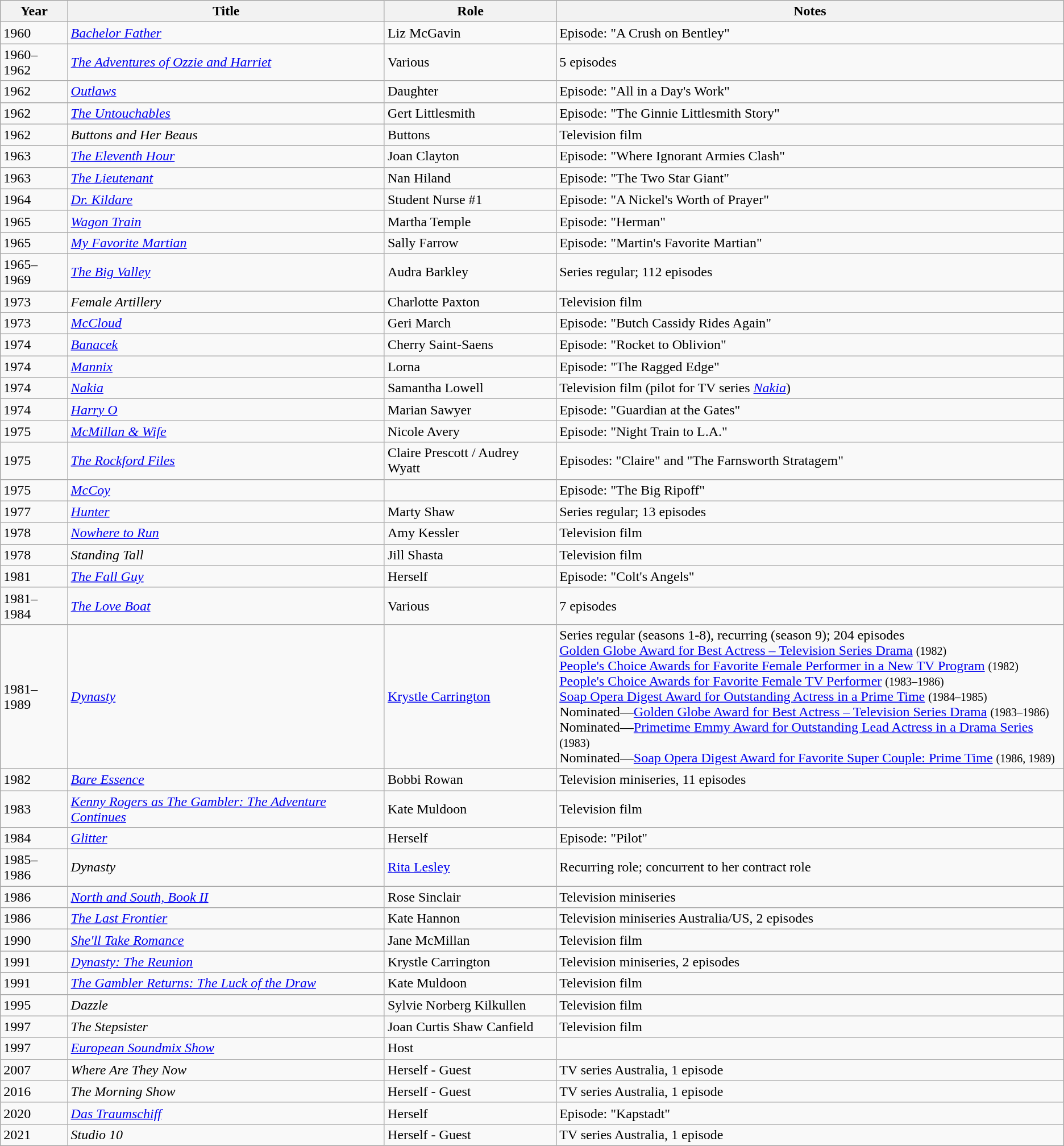<table class="wikitable sortable">
<tr>
<th>Year</th>
<th>Title</th>
<th>Role</th>
<th class="unsortable">Notes</th>
</tr>
<tr>
<td>1960</td>
<td><em><a href='#'>Bachelor Father</a></em></td>
<td>Liz McGavin</td>
<td>Episode: "A Crush on Bentley"</td>
</tr>
<tr>
<td>1960–1962</td>
<td><em><a href='#'>The Adventures of Ozzie and Harriet</a></em></td>
<td>Various</td>
<td>5 episodes</td>
</tr>
<tr>
<td>1962</td>
<td><em><a href='#'>Outlaws</a></em></td>
<td>Daughter</td>
<td>Episode: "All in a Day's Work"</td>
</tr>
<tr>
<td>1962</td>
<td><em><a href='#'>The Untouchables</a></em></td>
<td>Gert Littlesmith</td>
<td>Episode: "The Ginnie Littlesmith Story"</td>
</tr>
<tr>
<td>1962</td>
<td><em>Buttons and Her Beaus</em></td>
<td>Buttons</td>
<td>Television film</td>
</tr>
<tr>
<td>1963</td>
<td><em><a href='#'>The Eleventh Hour</a></em></td>
<td>Joan Clayton</td>
<td>Episode: "Where Ignorant Armies Clash"</td>
</tr>
<tr>
<td>1963</td>
<td><em><a href='#'>The Lieutenant</a></em></td>
<td>Nan Hiland</td>
<td>Episode: "The Two Star Giant"</td>
</tr>
<tr>
<td>1964</td>
<td><em><a href='#'>Dr. Kildare</a></em></td>
<td>Student Nurse #1</td>
<td>Episode: "A Nickel's Worth of Prayer"</td>
</tr>
<tr>
<td>1965</td>
<td><em><a href='#'>Wagon Train</a></em></td>
<td>Martha Temple</td>
<td>Episode: "Herman"</td>
</tr>
<tr>
<td>1965</td>
<td><em><a href='#'>My Favorite Martian</a></em></td>
<td>Sally Farrow</td>
<td>Episode: "Martin's Favorite Martian"</td>
</tr>
<tr>
<td>1965–1969</td>
<td><em><a href='#'>The Big Valley</a></em></td>
<td>Audra Barkley</td>
<td>Series regular; 112 episodes</td>
</tr>
<tr>
<td>1973</td>
<td><em>Female Artillery</em></td>
<td>Charlotte Paxton</td>
<td>Television film</td>
</tr>
<tr>
<td>1973</td>
<td><em><a href='#'>McCloud</a></em></td>
<td>Geri March</td>
<td>Episode: "Butch Cassidy Rides Again"</td>
</tr>
<tr>
<td>1974</td>
<td><em><a href='#'>Banacek</a></em></td>
<td>Cherry Saint-Saens</td>
<td>Episode: "Rocket to Oblivion"</td>
</tr>
<tr>
<td>1974</td>
<td><em><a href='#'>Mannix</a></em></td>
<td>Lorna</td>
<td>Episode: "The Ragged Edge"</td>
</tr>
<tr>
<td>1974</td>
<td><em><a href='#'>Nakia</a></em></td>
<td>Samantha Lowell</td>
<td>Television film (pilot for TV series <em><a href='#'>Nakia</a></em>)</td>
</tr>
<tr>
<td>1974</td>
<td><em><a href='#'>Harry O</a></em></td>
<td>Marian Sawyer</td>
<td>Episode: "Guardian at the Gates"</td>
</tr>
<tr>
<td>1975</td>
<td><em><a href='#'>McMillan & Wife</a></em></td>
<td>Nicole Avery</td>
<td>Episode: "Night Train to L.A."</td>
</tr>
<tr>
<td>1975</td>
<td><em><a href='#'>The Rockford Files</a></em></td>
<td>Claire Prescott / Audrey Wyatt</td>
<td>Episodes: "Claire" and "The Farnsworth Stratagem"</td>
</tr>
<tr>
<td>1975</td>
<td><em><a href='#'>McCoy</a></em></td>
<td></td>
<td>Episode: "The Big Ripoff"</td>
</tr>
<tr>
<td>1977</td>
<td><em><a href='#'>Hunter</a></em></td>
<td>Marty Shaw</td>
<td>Series regular; 13 episodes</td>
</tr>
<tr>
<td>1978</td>
<td><em><a href='#'>Nowhere to Run</a></em></td>
<td>Amy Kessler</td>
<td>Television film</td>
</tr>
<tr>
<td>1978</td>
<td><em>Standing Tall</em></td>
<td>Jill Shasta</td>
<td>Television film</td>
</tr>
<tr>
<td>1981</td>
<td><em><a href='#'>The Fall Guy</a></em></td>
<td>Herself</td>
<td>Episode: "Colt's Angels"</td>
</tr>
<tr>
<td>1981–1984</td>
<td><em><a href='#'>The Love Boat</a></em></td>
<td>Various</td>
<td>7 episodes</td>
</tr>
<tr>
<td>1981–1989</td>
<td><em><a href='#'>Dynasty</a></em></td>
<td><a href='#'>Krystle Carrington</a></td>
<td>Series regular (seasons 1-8), recurring (season 9); 204 episodes<br><a href='#'>Golden Globe Award for Best Actress – Television Series Drama</a> <small>(1982)</small><br><a href='#'>People's Choice Awards for Favorite Female Performer in a New TV Program</a> <small>(1982)</small><br><a href='#'>People's Choice Awards for Favorite Female TV Performer</a> <small>(1983–1986)</small><br><a href='#'>Soap Opera Digest Award for Outstanding Actress in a Prime Time</a> <small>(1984–1985)</small><br>Nominated—<a href='#'>Golden Globe Award for Best Actress – Television Series Drama</a> <small>(1983–1986)</small><br>Nominated—<a href='#'>Primetime Emmy Award for Outstanding Lead Actress in a Drama Series</a> <small>(1983)</small><br>Nominated—<a href='#'>Soap Opera Digest Award for Favorite Super Couple: Prime Time</a> <small>(1986, 1989)</small></td>
</tr>
<tr>
<td>1982</td>
<td><em><a href='#'>Bare Essence</a></em></td>
<td>Bobbi Rowan</td>
<td>Television miniseries, 11 episodes</td>
</tr>
<tr>
<td>1983</td>
<td><em><a href='#'>Kenny Rogers as The Gambler: The Adventure Continues</a></em></td>
<td>Kate Muldoon</td>
<td>Television film</td>
</tr>
<tr>
<td>1984</td>
<td><em><a href='#'>Glitter</a></em></td>
<td>Herself</td>
<td>Episode: "Pilot"</td>
</tr>
<tr>
<td>1985–1986</td>
<td><em>Dynasty</em></td>
<td><a href='#'>Rita Lesley</a></td>
<td>Recurring role; concurrent to her contract role</td>
</tr>
<tr>
<td>1986</td>
<td><em><a href='#'>North and South, Book II</a></em></td>
<td>Rose Sinclair</td>
<td>Television miniseries</td>
</tr>
<tr>
<td>1986</td>
<td><em><a href='#'>The Last Frontier</a></em></td>
<td>Kate Hannon</td>
<td>Television miniseries Australia/US, 2 episodes</td>
</tr>
<tr>
<td>1990</td>
<td><em><a href='#'>She'll Take Romance</a></em></td>
<td>Jane McMillan</td>
<td>Television film</td>
</tr>
<tr>
<td>1991</td>
<td><em><a href='#'>Dynasty: The Reunion</a></em></td>
<td>Krystle Carrington</td>
<td>Television miniseries, 2 episodes</td>
</tr>
<tr>
<td>1991</td>
<td><em><a href='#'>The Gambler Returns: The Luck of the Draw</a></em></td>
<td>Kate Muldoon</td>
<td>Television film</td>
</tr>
<tr>
<td>1995</td>
<td><em>Dazzle</em></td>
<td>Sylvie Norberg Kilkullen</td>
<td>Television film</td>
</tr>
<tr>
<td>1997</td>
<td><em>The Stepsister</em></td>
<td>Joan Curtis Shaw Canfield</td>
<td>Television film</td>
</tr>
<tr>
<td>1997</td>
<td><em><a href='#'>European Soundmix Show</a></em></td>
<td>Host</td>
</tr>
<tr>
<td>2007</td>
<td><em>Where Are They Now</em></td>
<td>Herself - Guest</td>
<td>TV series Australia, 1 episode</td>
</tr>
<tr>
<td>2016</td>
<td><em>The Morning Show</em></td>
<td>Herself - Guest</td>
<td>TV series Australia, 1 episode</td>
</tr>
<tr>
<td>2020</td>
<td><em><a href='#'>Das Traumschiff</a></em></td>
<td>Herself</td>
<td>Episode: "Kapstadt"</td>
</tr>
<tr>
<td>2021</td>
<td><em>Studio 10</em></td>
<td>Herself - Guest</td>
<td>TV series Australia, 1 episode</td>
</tr>
</table>
